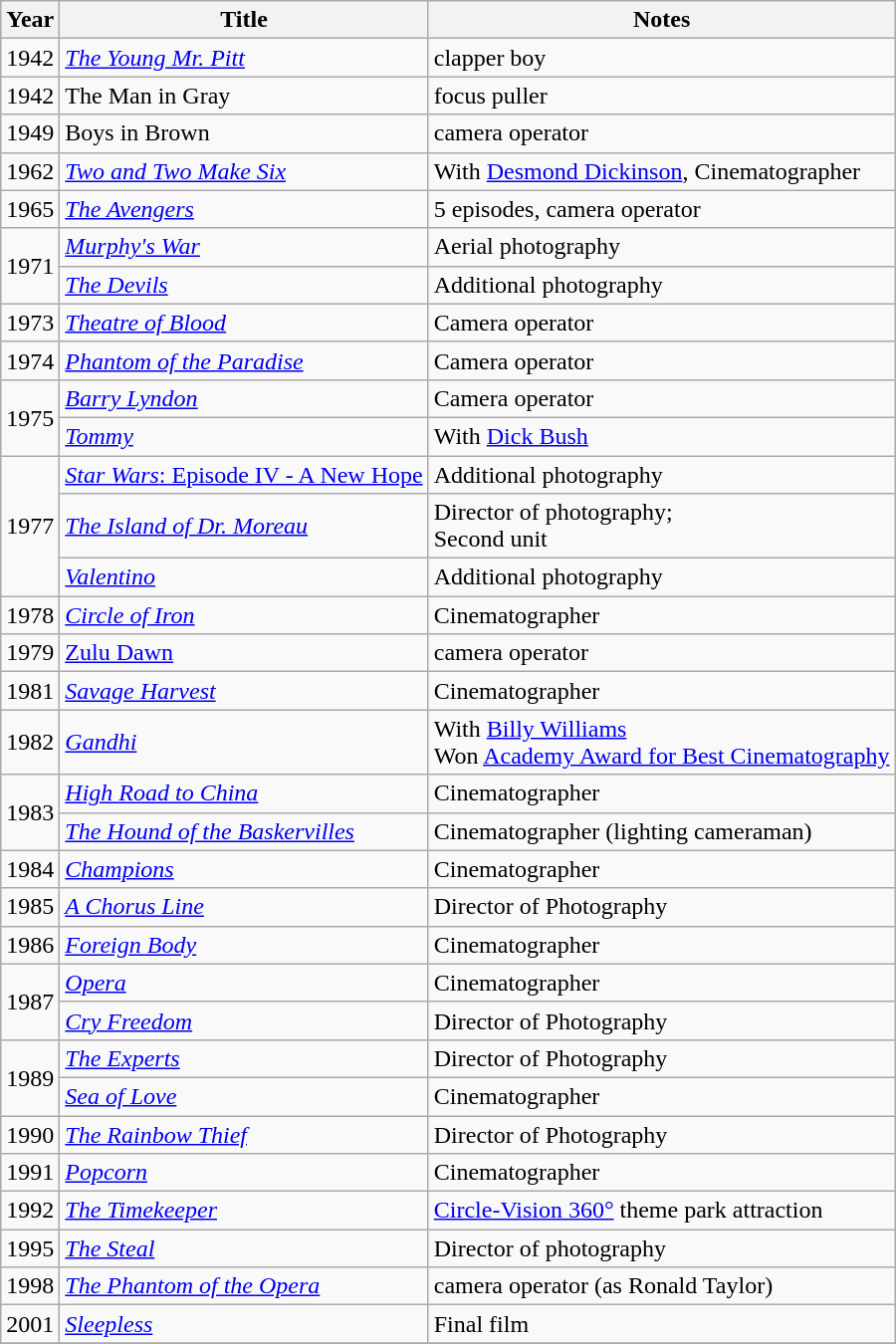<table class="wikitable sortable">
<tr>
<th>Year</th>
<th>Title</th>
<th class="unsortable">Notes</th>
</tr>
<tr>
<td>1942</td>
<td><em><a href='#'>The Young Mr. Pitt</a></em></td>
<td>clapper boy</td>
</tr>
<tr>
<td>1942</td>
<td>The Man in Gray</td>
<td>focus puller</td>
</tr>
<tr>
<td>1949</td>
<td>Boys in Brown</td>
<td>camera operator</td>
</tr>
<tr>
<td>1962</td>
<td><em><a href='#'>Two and Two Make Six</a></em></td>
<td>With <a href='#'>Desmond Dickinson</a>, Cinematographer</td>
</tr>
<tr>
<td>1965</td>
<td><a href='#'><em>The Avengers</em></a></td>
<td>5 episodes, camera operator</td>
</tr>
<tr>
<td rowspan="2">1971</td>
<td><em><a href='#'>Murphy's War</a></em></td>
<td>Aerial photography</td>
</tr>
<tr>
<td><a href='#'><em>The Devils</em></a></td>
<td>Additional photography</td>
</tr>
<tr>
<td>1973</td>
<td><em><a href='#'>Theatre of Blood</a></em></td>
<td>Camera operator</td>
</tr>
<tr>
<td>1974</td>
<td><em><a href='#'>Phantom of the Paradise</a></em></td>
<td>Camera operator</td>
</tr>
<tr>
<td rowspan="2">1975</td>
<td><em><a href='#'>Barry Lyndon</a></em></td>
<td>Camera operator</td>
</tr>
<tr>
<td><a href='#'><em>Tommy</em></a></td>
<td>With <a href='#'>Dick Bush</a></td>
</tr>
<tr>
<td rowspan="3">1977</td>
<td><a href='#'><em>Star Wars</em>: Episode IV - A New Hope</a></td>
<td>Additional photography</td>
</tr>
<tr>
<td><a href='#'><em>The Island of Dr. Moreau</em></a></td>
<td>Director of photography;<br>Second unit</td>
</tr>
<tr>
<td><a href='#'><em>Valentino</em></a></td>
<td>Additional photography</td>
</tr>
<tr>
<td>1978</td>
<td><em><a href='#'>Circle of Iron</a></em></td>
<td>Cinematographer</td>
</tr>
<tr>
<td>1979</td>
<td><a href='#'>Zulu Dawn</a></td>
<td>camera operator</td>
</tr>
<tr>
<td>1981</td>
<td><a href='#'><em>Savage Harvest</em></a></td>
<td>Cinematographer</td>
</tr>
<tr>
<td>1982</td>
<td><a href='#'><em>Gandhi</em></a></td>
<td>With <a href='#'>Billy Williams</a><br>Won <a href='#'>Academy Award for Best Cinematography</a></td>
</tr>
<tr>
<td rowspan="2">1983</td>
<td><em><a href='#'>High Road to China</a></em></td>
<td>Cinematographer</td>
</tr>
<tr>
<td><a href='#'><em>The Hound of the Baskervilles</em></a></td>
<td>Cinematographer (lighting cameraman)</td>
</tr>
<tr>
<td>1984</td>
<td><a href='#'><em>Champions</em></a></td>
<td>Cinematographer</td>
</tr>
<tr>
<td>1985</td>
<td><a href='#'><em>A Chorus Line</em></a></td>
<td>Director of Photography</td>
</tr>
<tr>
<td>1986</td>
<td><a href='#'><em>Foreign Body</em></a></td>
<td>Cinematographer</td>
</tr>
<tr>
<td rowspan="2">1987</td>
<td><a href='#'><em>Opera</em></a></td>
<td>Cinematographer</td>
</tr>
<tr>
<td><em><a href='#'>Cry Freedom</a></em></td>
<td>Director of Photography</td>
</tr>
<tr>
<td rowspan="2">1989</td>
<td><a href='#'><em>The Experts</em></a></td>
<td>Director of Photography</td>
</tr>
<tr>
<td><a href='#'><em>Sea of Love</em></a></td>
<td>Cinematographer</td>
</tr>
<tr>
<td>1990</td>
<td><em><a href='#'>The Rainbow Thief</a></em></td>
<td>Director of Photography</td>
</tr>
<tr>
<td>1991</td>
<td><a href='#'><em>Popcorn</em></a></td>
<td>Cinematographer</td>
</tr>
<tr>
<td>1992</td>
<td><em><a href='#'>The Timekeeper</a></em></td>
<td><a href='#'>Circle-Vision 360°</a> theme park attraction</td>
</tr>
<tr>
<td>1995</td>
<td><a href='#'><em>The Steal</em></a></td>
<td>Director of photography</td>
</tr>
<tr>
<td>1998</td>
<td><a href='#'><em>The Phantom of the Opera</em></a></td>
<td>camera operator (as Ronald Taylor)</td>
</tr>
<tr>
<td>2001</td>
<td><a href='#'><em>Sleepless</em></a></td>
<td>Final film</td>
</tr>
<tr>
</tr>
</table>
